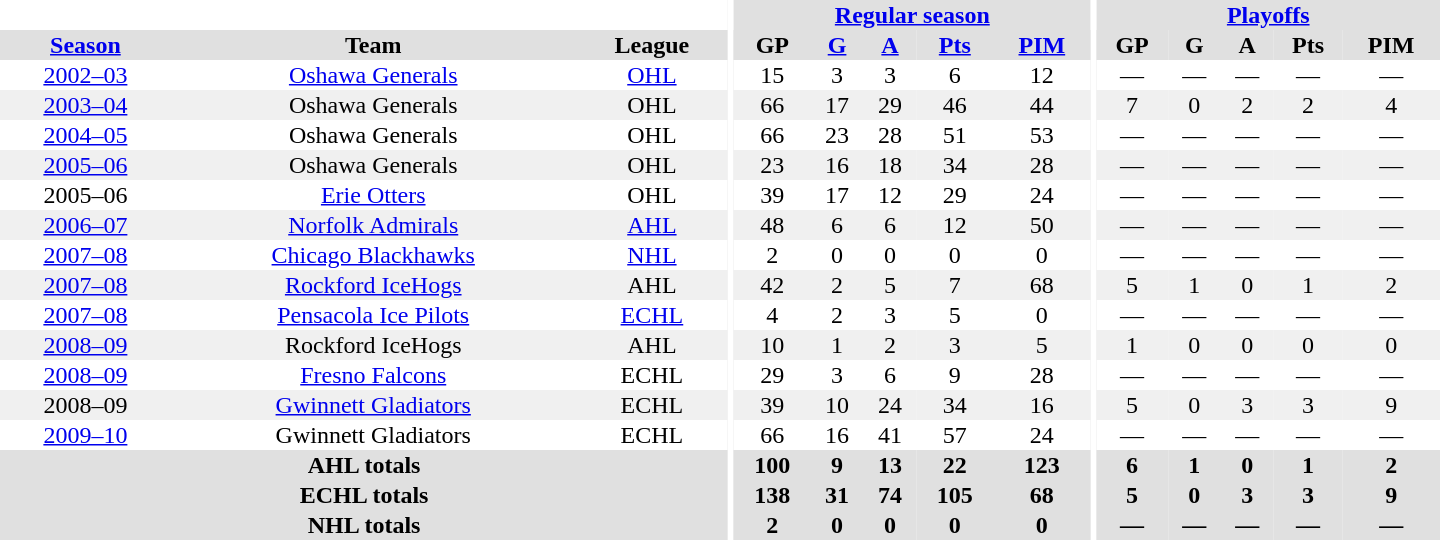<table border="0" cellpadding="1" cellspacing="0" style="text-align:center; width:60em">
<tr bgcolor="#e0e0e0">
<th colspan="3" bgcolor="#ffffff"></th>
<th rowspan="100" bgcolor="#ffffff"></th>
<th colspan="5"><a href='#'>Regular season</a></th>
<th rowspan="100" bgcolor="#ffffff"></th>
<th colspan="5"><a href='#'>Playoffs</a></th>
</tr>
<tr bgcolor="#e0e0e0">
<th><a href='#'>Season</a></th>
<th>Team</th>
<th>League</th>
<th>GP</th>
<th><a href='#'>G</a></th>
<th><a href='#'>A</a></th>
<th><a href='#'>Pts</a></th>
<th><a href='#'>PIM</a></th>
<th>GP</th>
<th>G</th>
<th>A</th>
<th>Pts</th>
<th>PIM</th>
</tr>
<tr>
<td><a href='#'>2002–03</a></td>
<td><a href='#'>Oshawa Generals</a></td>
<td><a href='#'>OHL</a></td>
<td>15</td>
<td>3</td>
<td>3</td>
<td>6</td>
<td>12</td>
<td>—</td>
<td>—</td>
<td>—</td>
<td>—</td>
<td>—</td>
</tr>
<tr bgcolor="#f0f0f0">
<td><a href='#'>2003–04</a></td>
<td>Oshawa Generals</td>
<td>OHL</td>
<td>66</td>
<td>17</td>
<td>29</td>
<td>46</td>
<td>44</td>
<td>7</td>
<td>0</td>
<td>2</td>
<td>2</td>
<td>4</td>
</tr>
<tr>
<td><a href='#'>2004–05</a></td>
<td>Oshawa Generals</td>
<td>OHL</td>
<td>66</td>
<td>23</td>
<td>28</td>
<td>51</td>
<td>53</td>
<td>—</td>
<td>—</td>
<td>—</td>
<td>—</td>
<td>—</td>
</tr>
<tr bgcolor="#f0f0f0">
<td><a href='#'>2005–06</a></td>
<td>Oshawa Generals</td>
<td>OHL</td>
<td>23</td>
<td>16</td>
<td>18</td>
<td>34</td>
<td>28</td>
<td>—</td>
<td>—</td>
<td>—</td>
<td>—</td>
<td>—</td>
</tr>
<tr>
<td>2005–06</td>
<td><a href='#'>Erie Otters</a></td>
<td>OHL</td>
<td>39</td>
<td>17</td>
<td>12</td>
<td>29</td>
<td>24</td>
<td>—</td>
<td>—</td>
<td>—</td>
<td>—</td>
<td>—</td>
</tr>
<tr bgcolor="#f0f0f0">
<td><a href='#'>2006–07</a></td>
<td><a href='#'>Norfolk Admirals</a></td>
<td><a href='#'>AHL</a></td>
<td>48</td>
<td>6</td>
<td>6</td>
<td>12</td>
<td>50</td>
<td>—</td>
<td>—</td>
<td>—</td>
<td>—</td>
<td>—</td>
</tr>
<tr>
<td><a href='#'>2007–08</a></td>
<td><a href='#'>Chicago Blackhawks</a></td>
<td><a href='#'>NHL</a></td>
<td>2</td>
<td>0</td>
<td>0</td>
<td>0</td>
<td>0</td>
<td>—</td>
<td>—</td>
<td>—</td>
<td>—</td>
<td>—</td>
</tr>
<tr bgcolor="#f0f0f0">
<td><a href='#'>2007–08</a></td>
<td><a href='#'>Rockford IceHogs</a></td>
<td>AHL</td>
<td>42</td>
<td>2</td>
<td>5</td>
<td>7</td>
<td>68</td>
<td>5</td>
<td>1</td>
<td>0</td>
<td>1</td>
<td>2</td>
</tr>
<tr>
<td><a href='#'>2007–08</a></td>
<td><a href='#'>Pensacola Ice Pilots</a></td>
<td><a href='#'>ECHL</a></td>
<td>4</td>
<td>2</td>
<td>3</td>
<td>5</td>
<td>0</td>
<td>—</td>
<td>—</td>
<td>—</td>
<td>—</td>
<td>—</td>
</tr>
<tr bgcolor="#f0f0f0">
<td><a href='#'>2008–09</a></td>
<td>Rockford IceHogs</td>
<td>AHL</td>
<td>10</td>
<td>1</td>
<td>2</td>
<td>3</td>
<td>5</td>
<td>1</td>
<td>0</td>
<td>0</td>
<td>0</td>
<td>0</td>
</tr>
<tr>
<td><a href='#'>2008–09</a></td>
<td><a href='#'>Fresno Falcons</a></td>
<td>ECHL</td>
<td>29</td>
<td>3</td>
<td>6</td>
<td>9</td>
<td>28</td>
<td>—</td>
<td>—</td>
<td>—</td>
<td>—</td>
<td>—</td>
</tr>
<tr bgcolor="#f0f0f0">
<td>2008–09</td>
<td><a href='#'>Gwinnett Gladiators</a></td>
<td>ECHL</td>
<td>39</td>
<td>10</td>
<td>24</td>
<td>34</td>
<td>16</td>
<td>5</td>
<td>0</td>
<td>3</td>
<td>3</td>
<td>9</td>
</tr>
<tr>
<td><a href='#'>2009–10</a></td>
<td>Gwinnett Gladiators</td>
<td>ECHL</td>
<td>66</td>
<td>16</td>
<td>41</td>
<td>57</td>
<td>24</td>
<td>—</td>
<td>—</td>
<td>—</td>
<td>—</td>
<td>—</td>
</tr>
<tr bgcolor="#e0e0e0">
<th colspan="3">AHL totals</th>
<th>100</th>
<th>9</th>
<th>13</th>
<th>22</th>
<th>123</th>
<th>6</th>
<th>1</th>
<th>0</th>
<th>1</th>
<th>2</th>
</tr>
<tr bgcolor="#e0e0e0">
<th colspan="3">ECHL totals</th>
<th>138</th>
<th>31</th>
<th>74</th>
<th>105</th>
<th>68</th>
<th>5</th>
<th>0</th>
<th>3</th>
<th>3</th>
<th>9</th>
</tr>
<tr bgcolor="#e0e0e0">
<th colspan="3">NHL totals</th>
<th>2</th>
<th>0</th>
<th>0</th>
<th>0</th>
<th>0</th>
<th>—</th>
<th>—</th>
<th>—</th>
<th>—</th>
<th>—</th>
</tr>
</table>
